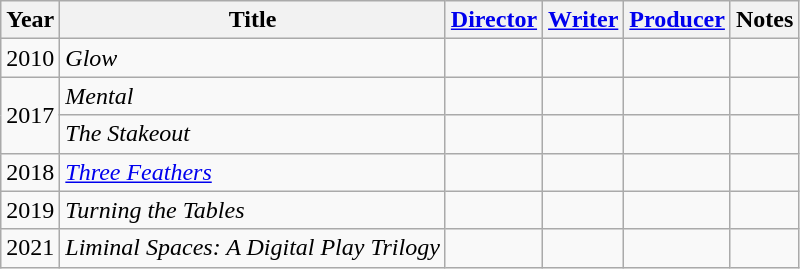<table class="wikitable sortable">
<tr>
<th>Year</th>
<th>Title</th>
<th><a href='#'>Director</a></th>
<th><a href='#'>Writer</a></th>
<th><a href='#'>Producer</a></th>
<th>Notes</th>
</tr>
<tr>
<td>2010</td>
<td><em>Glow</em></td>
<td></td>
<td></td>
<td></td>
<td></td>
</tr>
<tr>
<td rowspan="2">2017</td>
<td><em>Mental</em></td>
<td></td>
<td></td>
<td></td>
<td></td>
</tr>
<tr>
<td><em>The Stakeout</em></td>
<td></td>
<td></td>
<td></td>
<td></td>
</tr>
<tr>
<td>2018</td>
<td><em><a href='#'>Three Feathers</a></em></td>
<td></td>
<td></td>
<td></td>
<td></td>
</tr>
<tr>
<td>2019</td>
<td><em>Turning the Tables</em></td>
<td></td>
<td></td>
<td></td>
<td></td>
</tr>
<tr>
<td>2021</td>
<td><em>Liminal Spaces: A Digital Play Trilogy</em></td>
<td></td>
<td></td>
<td></td>
<td></td>
</tr>
</table>
